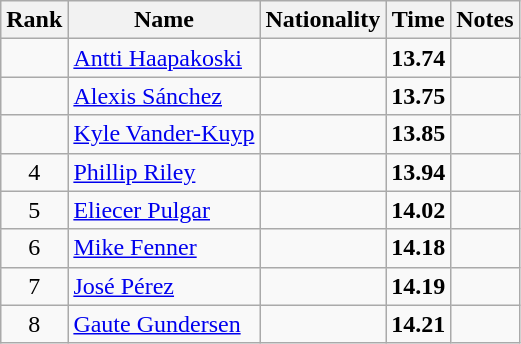<table class="wikitable sortable" style="text-align:center">
<tr>
<th>Rank</th>
<th>Name</th>
<th>Nationality</th>
<th>Time</th>
<th>Notes</th>
</tr>
<tr>
<td></td>
<td align=left><a href='#'>Antti Haapakoski</a></td>
<td align=left></td>
<td><strong>13.74</strong></td>
<td></td>
</tr>
<tr>
<td></td>
<td align=left><a href='#'>Alexis Sánchez</a></td>
<td align=left></td>
<td><strong>13.75</strong></td>
<td></td>
</tr>
<tr>
<td></td>
<td align=left><a href='#'>Kyle Vander-Kuyp</a></td>
<td align=left></td>
<td><strong>13.85</strong></td>
<td></td>
</tr>
<tr>
<td>4</td>
<td align=left><a href='#'>Phillip Riley</a></td>
<td align=left></td>
<td><strong>13.94</strong></td>
<td></td>
</tr>
<tr>
<td>5</td>
<td align=left><a href='#'>Eliecer Pulgar</a></td>
<td align=left></td>
<td><strong>14.02</strong></td>
<td></td>
</tr>
<tr>
<td>6</td>
<td align=left><a href='#'>Mike Fenner</a></td>
<td align=left></td>
<td><strong>14.18</strong></td>
<td></td>
</tr>
<tr>
<td>7</td>
<td align=left><a href='#'>José Pérez</a></td>
<td align=left></td>
<td><strong>14.19</strong></td>
<td></td>
</tr>
<tr>
<td>8</td>
<td align=left><a href='#'>Gaute Gundersen</a></td>
<td align=left></td>
<td><strong>14.21</strong></td>
<td></td>
</tr>
</table>
